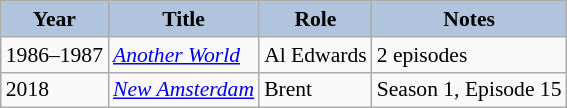<table class="wikitable" style="font-size:90%;">
<tr>
<th style="background:#B0C4DE;">Year</th>
<th style="background:#B0C4DE;">Title</th>
<th style="background:#B0C4DE;">Role</th>
<th style="background:#B0C4DE;">Notes</th>
</tr>
<tr>
<td>1986–1987</td>
<td><em><a href='#'>Another World</a></em></td>
<td>Al Edwards</td>
<td>2 episodes</td>
</tr>
<tr>
<td>2018</td>
<td><em><a href='#'>New Amsterdam</a></em></td>
<td>Brent</td>
<td>Season 1, Episode 15</td>
</tr>
</table>
